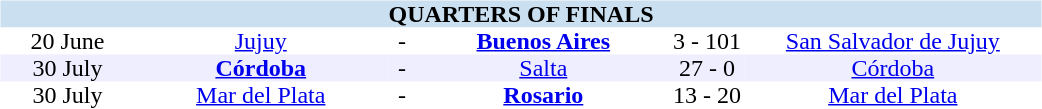<table table width=700>
<tr>
<td width=700 valign="top"><br><table border=0 cellspacing=0 cellpadding=0 style="font-size: 100%; border-collapse: collapse;" width=100%>
<tr bgcolor="#CADFF0">
<td style="font-size:100%"; align="center" colspan="6"><strong>QUARTERS OF FINALS</strong></td>
</tr>
<tr align=center bgcolor=#FFFFFF>
<td width=90>20 June</td>
<td width=170><a href='#'>Jujuy</a></td>
<td width=20>-</td>
<td width=170><strong><a href='#'>Buenos Aires</a></strong></td>
<td width=50>3 - 101</td>
<td width=200><a href='#'>San Salvador de Jujuy</a></td>
</tr>
<tr align=center bgcolor=#EEEEFF>
<td width=90>30 July</td>
<td width=170><strong><a href='#'>Córdoba</a></strong></td>
<td width=20>-</td>
<td width=170><a href='#'>Salta</a></td>
<td width=50>27 - 0</td>
<td width=200><a href='#'>Córdoba</a></td>
</tr>
<tr align=center bgcolor=#FFFFFF>
<td width=90>30 July</td>
<td width=170><a href='#'>Mar del Plata</a></td>
<td width=20>-</td>
<td width=170><strong><a href='#'>Rosario</a></strong></td>
<td width=50>13 - 20</td>
<td width=200><a href='#'>Mar del Plata</a></td>
</tr>
</table>
</td>
</tr>
</table>
